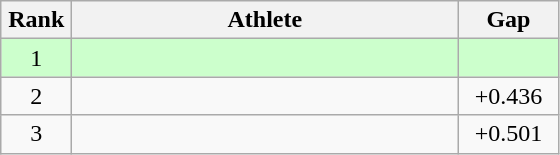<table class=wikitable style="text-align:center">
<tr>
<th width=40>Rank</th>
<th width=250>Athlete</th>
<th width=60>Gap</th>
</tr>
<tr bgcolor="ccffcc">
<td>1</td>
<td align=left></td>
<td></td>
</tr>
<tr>
<td>2</td>
<td align=left></td>
<td>+0.436</td>
</tr>
<tr>
<td>3</td>
<td align=left></td>
<td>+0.501</td>
</tr>
</table>
